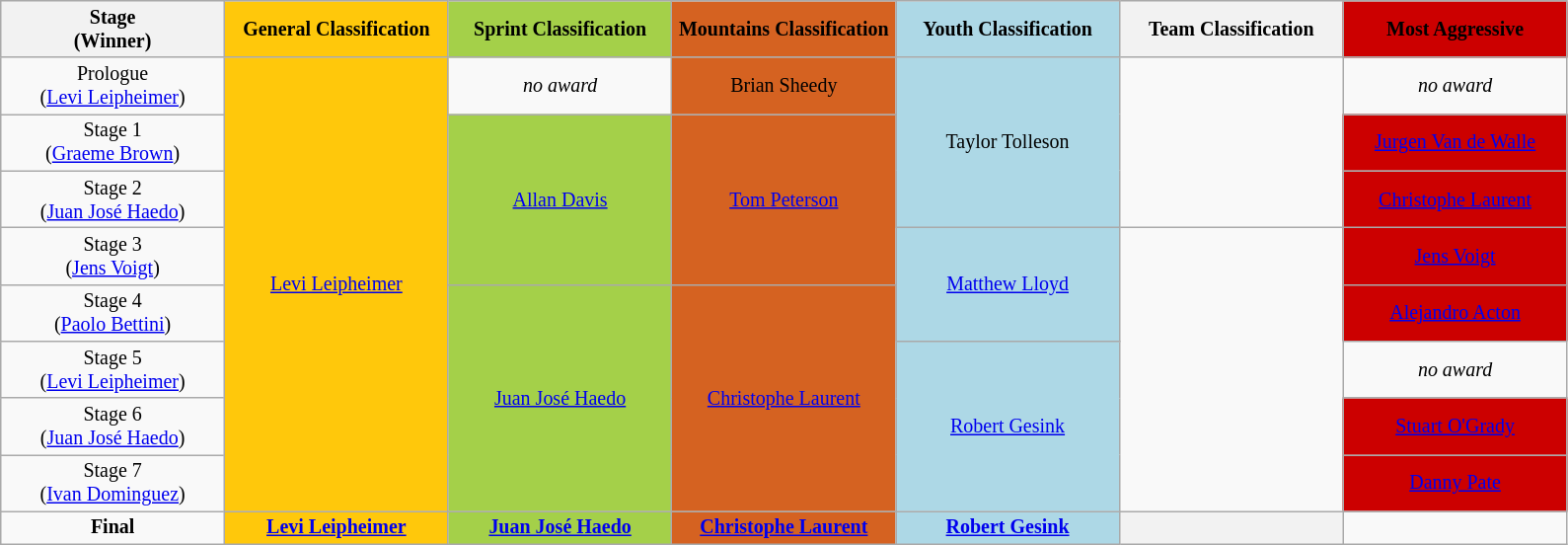<table class="wikitable" style="text-align: center; font-size:smaller;">
<tr style="background-color: #efefef;">
<th width="14%">Stage<br>(Winner)</th>
<th style="background:#ffc80b;" width="14%">General Classification<br></th>
<th style="background:#a4d049;" width="14%">Sprint Classification<br></th>
<th style="background:#d56221;" width="14%">Mountains Classification<br></th>
<th style="background:LightBlue;" width="14%">Youth Classification<br></th>
<th style="background:;" width="14%">Team Classification<br></th>
<th style="background:#cc0000;" width=14%><span>Most Aggressive</span></th>
</tr>
<tr>
<td>Prologue<br>(<a href='#'>Levi Leipheimer</a>)</td>
<td style="background:#ffc80b" rowspan="8"><a href='#'>Levi Leipheimer</a></td>
<td><em>no award</em></td>
<td style="background:#d56221;">Brian Sheedy</td>
<td style="background:LightBlue;" rowspan="3">Taylor Tolleson</td>
<td rowspan="3"></td>
<td><em>no award</em></td>
</tr>
<tr>
<td>Stage 1<br>(<a href='#'>Graeme Brown</a>)</td>
<td style="background:#a4d049;" rowspan="3"><a href='#'>Allan Davis</a></td>
<td style="background:#d56221;" rowspan="3"><a href='#'>Tom Peterson</a></td>
<td style="background:#cc0000;"><span><a href='#'>Jurgen Van de Walle</a></span></td>
</tr>
<tr>
<td>Stage 2<br>(<a href='#'>Juan José Haedo</a>)</td>
<td style="background:#cc0000;"><span><a href='#'>Christophe Laurent</a></span></td>
</tr>
<tr>
<td>Stage 3<br>(<a href='#'>Jens Voigt</a>)</td>
<td style="background:LightBlue;" rowspan="2"><a href='#'>Matthew Lloyd</a></td>
<td style="background:" rowspan="5"></td>
<td style="background:#cc0000;"><span><a href='#'>Jens Voigt</a></span></td>
</tr>
<tr>
<td>Stage 4<br>(<a href='#'>Paolo Bettini</a>)</td>
<td style="background:#a4d049;" rowspan="4"><a href='#'>Juan José Haedo</a></td>
<td style="background:#d56221;;" rowspan="4"><a href='#'>Christophe Laurent</a></td>
<td style="background:#cc0000;"><span><a href='#'>Alejandro Acton</a></span></td>
</tr>
<tr>
<td>Stage 5<br>(<a href='#'>Levi Leipheimer</a>)</td>
<td style="background:LightBlue;" rowspan="3"><a href='#'>Robert Gesink</a></td>
<td><em>no award</em></td>
</tr>
<tr>
<td>Stage 6<br>(<a href='#'>Juan José Haedo</a>)</td>
<td style="background:#cc0000;"><span><a href='#'>Stuart O'Grady</a></span></td>
</tr>
<tr>
<td>Stage 7<br>(<a href='#'>Ivan Dominguez</a>)</td>
<td style="background:#cc0000;"><span><a href='#'>Danny Pate</a></span></td>
</tr>
<tr>
<td><strong>Final</strong><br></td>
<th style="background:#ffc80b"><a href='#'>Levi Leipheimer</a></th>
<th style="background:#a4d049"><a href='#'>Juan José Haedo</a></th>
<th style="background:#d56221"><a href='#'>Christophe Laurent</a></th>
<th style="background:LightBlue;"><a href='#'>Robert Gesink</a></th>
<th></th>
</tr>
</table>
